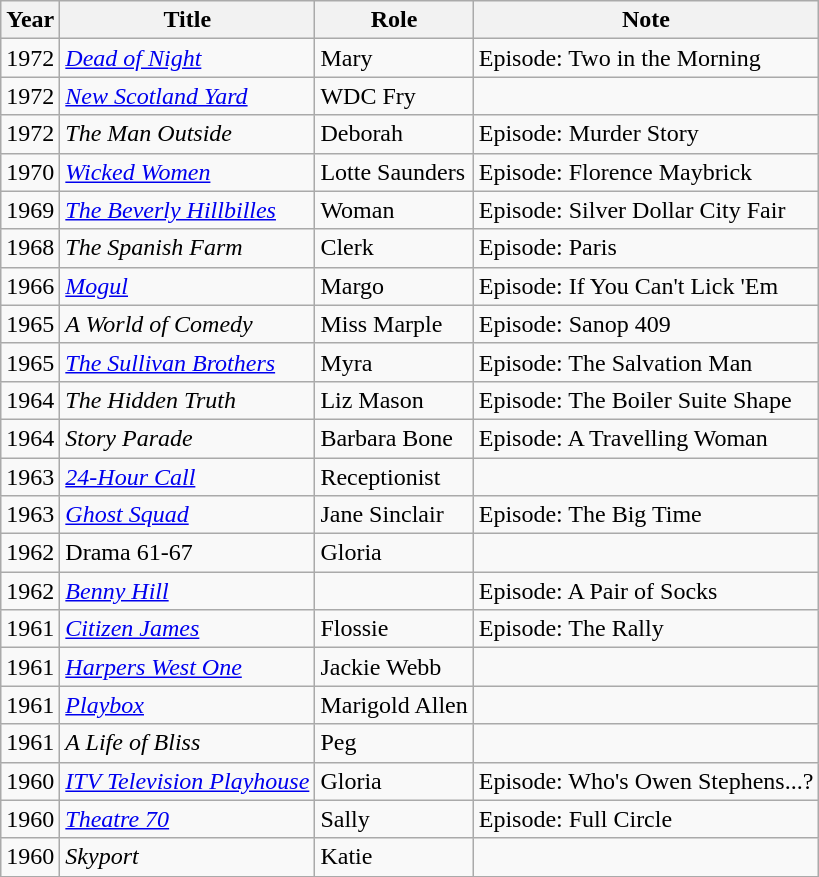<table class="wikitable">
<tr>
<th>Year</th>
<th>Title</th>
<th>Role</th>
<th>Note</th>
</tr>
<tr>
<td>1972</td>
<td><em><a href='#'>Dead of Night</a></em></td>
<td>Mary</td>
<td>Episode: Two in the Morning</td>
</tr>
<tr>
<td>1972</td>
<td><em><a href='#'>New Scotland Yard</a></em></td>
<td>WDC Fry</td>
<td></td>
</tr>
<tr>
<td>1972</td>
<td><em>The Man Outside</em></td>
<td>Deborah</td>
<td>Episode: Murder Story</td>
</tr>
<tr>
<td>1970</td>
<td><em><a href='#'>Wicked Women</a></em></td>
<td>Lotte Saunders</td>
<td>Episode: Florence Maybrick</td>
</tr>
<tr>
<td>1969</td>
<td><em><a href='#'>The Beverly Hillbilles</a></em></td>
<td>Woman</td>
<td>Episode: Silver Dollar City Fair</td>
</tr>
<tr>
<td>1968</td>
<td><em>The Spanish Farm</em></td>
<td>Clerk</td>
<td>Episode: Paris</td>
</tr>
<tr>
<td>1966</td>
<td><em><a href='#'>Mogul</a></em></td>
<td>Margo</td>
<td>Episode: If You Can't Lick 'Em</td>
</tr>
<tr>
<td>1965</td>
<td><em>A World of Comedy</em></td>
<td>Miss Marple</td>
<td>Episode: Sanop 409</td>
</tr>
<tr>
<td>1965</td>
<td><em><a href='#'>The Sullivan Brothers</a></em></td>
<td>Myra</td>
<td>Episode: The Salvation Man</td>
</tr>
<tr>
<td>1964</td>
<td><em>The Hidden Truth</em></td>
<td>Liz Mason</td>
<td>Episode: The Boiler Suite Shape</td>
</tr>
<tr>
<td>1964</td>
<td><em>Story Parade</em></td>
<td>Barbara Bone</td>
<td>Episode: A Travelling Woman</td>
</tr>
<tr>
<td>1963</td>
<td><em><a href='#'>24-Hour Call</a></em></td>
<td>Receptionist</td>
<td></td>
</tr>
<tr>
<td>1963</td>
<td><em><a href='#'>Ghost Squad</a></em></td>
<td>Jane Sinclair</td>
<td>Episode: The Big Time</td>
</tr>
<tr>
<td>1962</td>
<td>Drama 61-67</td>
<td>Gloria</td>
<td></td>
</tr>
<tr>
<td>1962</td>
<td><em><a href='#'>Benny Hill</a></em></td>
<td></td>
<td>Episode: A Pair of Socks</td>
</tr>
<tr>
<td>1961</td>
<td><em><a href='#'>Citizen James</a></em></td>
<td>Flossie</td>
<td>Episode: The Rally</td>
</tr>
<tr>
<td>1961</td>
<td><em><a href='#'>Harpers West One</a></em></td>
<td>Jackie Webb</td>
<td></td>
</tr>
<tr>
<td>1961</td>
<td><em><a href='#'>Playbox</a></em></td>
<td>Marigold Allen</td>
<td></td>
</tr>
<tr>
<td>1961</td>
<td><em>A Life of Bliss</em></td>
<td>Peg</td>
<td></td>
</tr>
<tr>
<td>1960</td>
<td><em><a href='#'>ITV Television Playhouse</a></em></td>
<td>Gloria</td>
<td>Episode: Who's Owen Stephens...?</td>
</tr>
<tr>
<td>1960</td>
<td><em><a href='#'>Theatre 70</a></em></td>
<td>Sally</td>
<td>Episode: Full Circle</td>
</tr>
<tr>
<td>1960</td>
<td><em>Skyport</em></td>
<td>Katie</td>
<td></td>
</tr>
</table>
